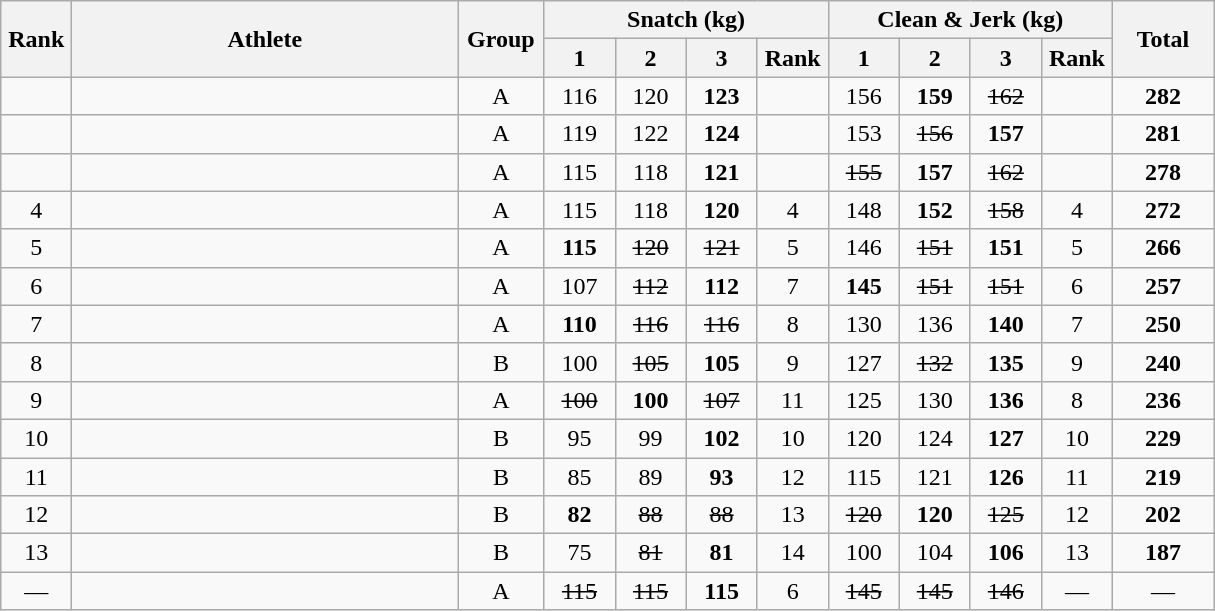<table class = "wikitable" style="text-align:center;">
<tr>
<th rowspan=2 width=40>Rank</th>
<th rowspan=2 width=250>Athlete</th>
<th rowspan=2 width=50>Group</th>
<th colspan=4>Snatch (kg)</th>
<th colspan=4>Clean & Jerk (kg)</th>
<th rowspan=2 width=60>Total</th>
</tr>
<tr>
<th width=40>1</th>
<th width=40>2</th>
<th width=40>3</th>
<th width=40>Rank</th>
<th width=40>1</th>
<th width=40>2</th>
<th width=40>3</th>
<th width=40>Rank</th>
</tr>
<tr>
<td></td>
<td align=left></td>
<td>A</td>
<td>116</td>
<td>120</td>
<td><strong>123</strong></td>
<td></td>
<td>156</td>
<td><strong>159</strong></td>
<td><s>162</s></td>
<td></td>
<td><strong>282</strong></td>
</tr>
<tr>
<td></td>
<td align=left></td>
<td>A</td>
<td>119</td>
<td>122</td>
<td><strong>124</strong></td>
<td></td>
<td>153</td>
<td><s>156</s></td>
<td><strong>157</strong></td>
<td></td>
<td><strong>281</strong></td>
</tr>
<tr>
<td></td>
<td align=left></td>
<td>A</td>
<td>115</td>
<td>118</td>
<td><strong>121</strong></td>
<td></td>
<td><s>155</s></td>
<td><strong>157</strong></td>
<td><s>162</s></td>
<td></td>
<td><strong>278</strong></td>
</tr>
<tr>
<td>4</td>
<td align=left></td>
<td>A</td>
<td>115</td>
<td>118</td>
<td><strong>120</strong></td>
<td>4</td>
<td>148</td>
<td><strong>152</strong></td>
<td><s>158</s></td>
<td>4</td>
<td><strong>272</strong></td>
</tr>
<tr>
<td>5</td>
<td align=left></td>
<td>A</td>
<td><strong>115</strong></td>
<td><s>120</s></td>
<td><s>121</s></td>
<td>5</td>
<td>146</td>
<td><s>151</s></td>
<td><strong>151</strong></td>
<td>5</td>
<td><strong>266</strong></td>
</tr>
<tr>
<td>6</td>
<td align=left></td>
<td>A</td>
<td>107</td>
<td><s>112</s></td>
<td><strong>112</strong></td>
<td>7</td>
<td><strong>145</strong></td>
<td><s>151</s></td>
<td><s>151</s></td>
<td>6</td>
<td><strong>257</strong></td>
</tr>
<tr>
<td>7</td>
<td align=left></td>
<td>A</td>
<td><strong>110</strong></td>
<td><s>116</s></td>
<td><s>116</s></td>
<td>8</td>
<td>130</td>
<td>136</td>
<td><strong>140</strong></td>
<td>7</td>
<td><strong>250</strong></td>
</tr>
<tr>
<td>8</td>
<td align=left></td>
<td>B</td>
<td>100</td>
<td><s>105</s></td>
<td><strong>105</strong></td>
<td>9</td>
<td>127</td>
<td><s>132</s></td>
<td><strong>135</strong></td>
<td>9</td>
<td><strong>240</strong></td>
</tr>
<tr>
<td>9</td>
<td align=left></td>
<td>A</td>
<td><s>100</s></td>
<td><strong>100</strong></td>
<td><s>107</s></td>
<td>11</td>
<td>125</td>
<td>130</td>
<td><strong>136</strong></td>
<td>8</td>
<td><strong>236</strong></td>
</tr>
<tr>
<td>10</td>
<td align=left></td>
<td>B</td>
<td>95</td>
<td>99</td>
<td><strong>102</strong></td>
<td>10</td>
<td>120</td>
<td>124</td>
<td><strong>127</strong></td>
<td>10</td>
<td><strong>229</strong></td>
</tr>
<tr>
<td>11</td>
<td align=left></td>
<td>B</td>
<td>85</td>
<td>89</td>
<td><strong>93</strong></td>
<td>12</td>
<td>115</td>
<td>121</td>
<td><strong>126</strong></td>
<td>11</td>
<td><strong>219</strong></td>
</tr>
<tr>
<td>12</td>
<td align=left></td>
<td>B</td>
<td><strong>82</strong></td>
<td><s>88</s></td>
<td><s>88</s></td>
<td>13</td>
<td><s>120</s></td>
<td><strong>120</strong></td>
<td><s>125</s></td>
<td>12</td>
<td><strong>202</strong></td>
</tr>
<tr>
<td>13</td>
<td align=left></td>
<td>B</td>
<td>75</td>
<td><s>81</s></td>
<td><strong>81</strong></td>
<td>14</td>
<td>100</td>
<td>104</td>
<td><strong>106</strong></td>
<td>13</td>
<td><strong>187</strong></td>
</tr>
<tr>
<td>—</td>
<td align=left></td>
<td>A</td>
<td><s>115</s></td>
<td><s>115</s></td>
<td><strong>115</strong></td>
<td>6</td>
<td><s>145</s></td>
<td><s>145</s></td>
<td><s>146</s></td>
<td>—</td>
<td>—</td>
</tr>
</table>
